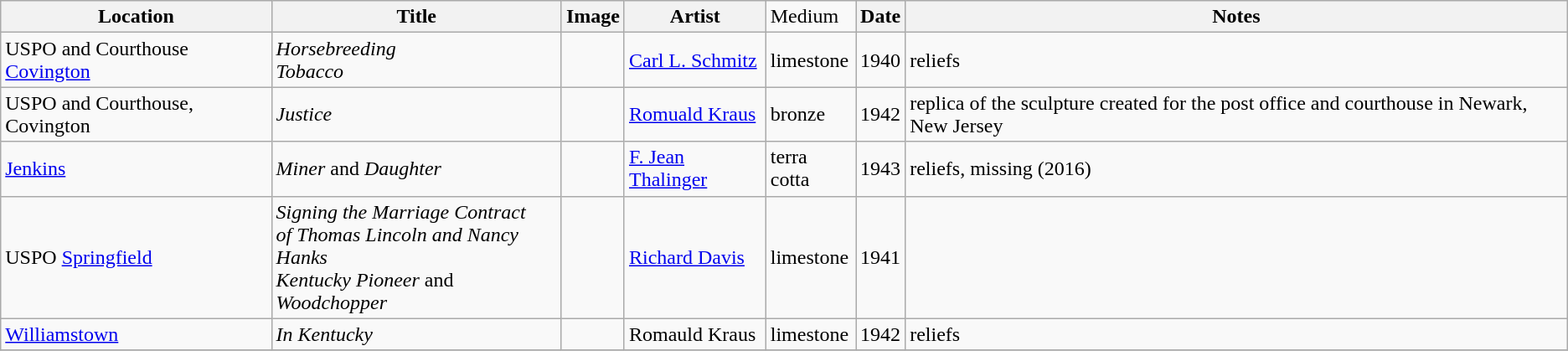<table class="wikitable sortable">
<tr>
<th>Location</th>
<th>Title</th>
<th>Image</th>
<th>Artist</th>
<td>Medium</td>
<th>Date</th>
<th>Notes</th>
</tr>
<tr>
<td>USPO and Courthouse<br><a href='#'>Covington</a></td>
<td><em>Horsebreeding</em><br><em>Tobacco</em></td>
<td></td>
<td><a href='#'>Carl L. Schmitz</a></td>
<td>limestone</td>
<td>1940</td>
<td>reliefs</td>
</tr>
<tr>
<td>USPO and Courthouse, Covington</td>
<td><em>Justice</em></td>
<td></td>
<td><a href='#'>Romuald Kraus</a></td>
<td>bronze</td>
<td>1942</td>
<td>replica of the sculpture created for the post office and courthouse in Newark, New Jersey</td>
</tr>
<tr>
<td><a href='#'>Jenkins</a></td>
<td><em>Miner</em> and <em>Daughter</em></td>
<td></td>
<td><a href='#'>F. Jean Thalinger</a></td>
<td>terra cotta</td>
<td>1943</td>
<td>reliefs, missing (2016)</td>
</tr>
<tr>
<td>USPO <a href='#'>Springfield</a></td>
<td><em>Signing the Marriage Contract<br>of Thomas Lincoln and Nancy Hanks</em><br><em>Kentucky Pioneer</em> and <em>Woodchopper</em></td>
<td></td>
<td><a href='#'>Richard Davis</a></td>
<td>limestone</td>
<td>1941</td>
<td></td>
</tr>
<tr>
<td><a href='#'>Williamstown</a></td>
<td><em>In Kentucky</em></td>
<td></td>
<td>Romauld Kraus</td>
<td>limestone</td>
<td>1942</td>
<td>reliefs</td>
</tr>
<tr>
</tr>
</table>
